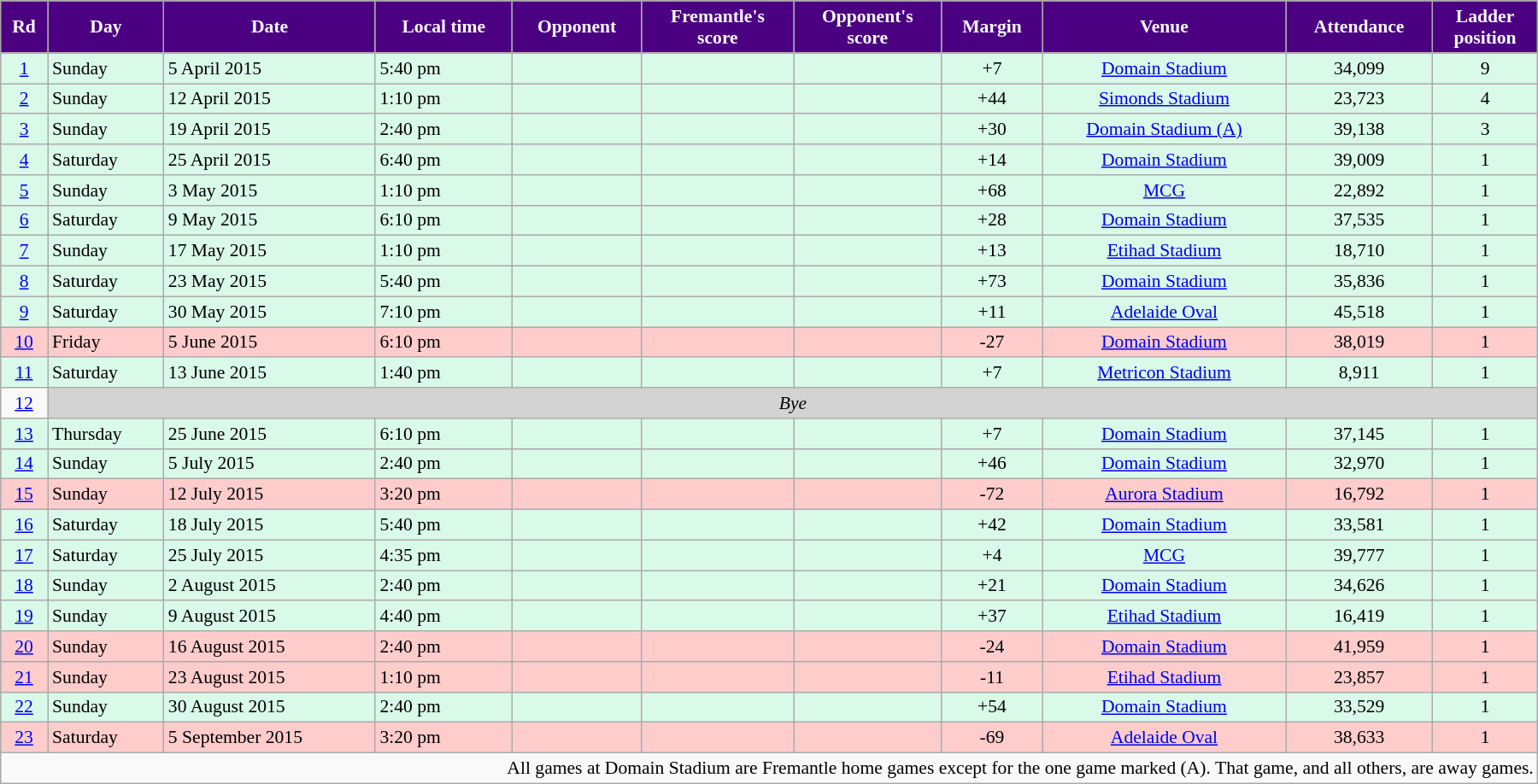<table class="wikitable sortable" style="font-size:90%; text-align:center; width: 95%; margin-left: auto; margin-right: auto;">
<tr style="text-align:center; color:white; font-weight:bold">
<th style="background-color:indigo;" scope="col">Rd</th>
<th style="background-color:indigo;" scope="col">Day</th>
<th style="background-color:indigo;" scope="col" data-sort-type="date">Date</th>
<th style="background-color:indigo;" scope="col">Local time</th>
<th style="background-color:indigo;" scope="col">Opponent</th>
<th style="background-color:indigo;" scope="col">Fremantle's<br>score</th>
<th style="background-color:indigo;" scope="col">Opponent's<br>score</th>
<th style="background-color:indigo;" scope="col">Margin</th>
<th style="background-color:indigo;" scope="col">Venue</th>
<th style="background-color:indigo;" scope="col">Attendance</th>
<th style="background-color:indigo;" scope="col">Ladder<br>position</th>
</tr>
<tr style="background:#d9f9e9;">
<td><a href='#'>1</a></td>
<td align=left>Sunday</td>
<td align=left>5 April 2015</td>
<td align=left>5:40 pm</td>
<td align=left></td>
<td><strong></strong></td>
<td></td>
<td>+7</td>
<td><a href='#'>Domain Stadium</a></td>
<td>34,099</td>
<td>9</td>
</tr>
<tr style="background:#d9f9e9;">
<td><a href='#'>2</a></td>
<td align=left>Sunday</td>
<td align=left>12 April 2015</td>
<td align=left>1:10 pm</td>
<td align=left></td>
<td><strong></strong></td>
<td></td>
<td>+44</td>
<td><a href='#'>Simonds Stadium</a></td>
<td>23,723</td>
<td>4</td>
</tr>
<tr style="background:#d9f9e9;">
<td><a href='#'>3</a></td>
<td align=left>Sunday</td>
<td align=left>19 April 2015</td>
<td align=left>2:40 pm</td>
<td align=left></td>
<td><strong></strong></td>
<td></td>
<td>+30</td>
<td><a href='#'>Domain Stadium (A)</a></td>
<td>39,138</td>
<td>3</td>
</tr>
<tr style="background:#d9f9e9;">
<td><a href='#'>4</a></td>
<td align=left>Saturday</td>
<td align=left>25 April 2015</td>
<td align=left>6:40 pm</td>
<td align=left></td>
<td><strong></strong></td>
<td></td>
<td>+14</td>
<td><a href='#'>Domain Stadium</a></td>
<td>39,009</td>
<td>1</td>
</tr>
<tr style="background:#d9f9e9;">
<td><a href='#'>5</a></td>
<td align=left>Sunday</td>
<td align=left>3 May 2015</td>
<td align=left>1:10 pm</td>
<td align=left></td>
<td><strong></strong></td>
<td></td>
<td>+68</td>
<td><a href='#'>MCG</a></td>
<td>22,892</td>
<td>1</td>
</tr>
<tr style="background:#d9f9e9;">
<td><a href='#'>6</a></td>
<td align=left>Saturday</td>
<td align=left>9 May 2015</td>
<td align=left>6:10 pm</td>
<td align=left></td>
<td><strong></strong></td>
<td></td>
<td>+28</td>
<td><a href='#'>Domain Stadium</a></td>
<td>37,535</td>
<td>1</td>
</tr>
<tr style="background:#d9f9e9;">
<td><a href='#'>7</a></td>
<td align=left>Sunday</td>
<td align=left>17 May 2015</td>
<td align=left>1:10 pm</td>
<td align=left></td>
<td><strong></strong></td>
<td></td>
<td>+13</td>
<td><a href='#'>Etihad Stadium</a></td>
<td>18,710</td>
<td>1</td>
</tr>
<tr style="background:#d9f9e9;">
<td><a href='#'>8</a></td>
<td align=left>Saturday</td>
<td align=left>23 May 2015</td>
<td align=left>5:40 pm</td>
<td align=left></td>
<td><strong></strong></td>
<td></td>
<td>+73</td>
<td><a href='#'>Domain Stadium</a></td>
<td>35,836</td>
<td>1</td>
</tr>
<tr style="background:#d9f9e9;">
<td><a href='#'>9</a></td>
<td align=left>Saturday</td>
<td align=left>30 May 2015</td>
<td align=left>7:10 pm</td>
<td align=left></td>
<td><strong></strong></td>
<td></td>
<td>+11</td>
<td><a href='#'>Adelaide Oval</a></td>
<td>45,518</td>
<td>1</td>
</tr>
<tr style="background:#fcc;">
<td><a href='#'>10</a></td>
<td align=left>Friday</td>
<td align=left>5 June 2015</td>
<td align=left>6:10 pm</td>
<td align=left></td>
<td></td>
<td><strong></strong></td>
<td>-27</td>
<td><a href='#'>Domain Stadium</a></td>
<td>38,019</td>
<td>1</td>
</tr>
<tr style="background:#d9f9e9;">
<td><a href='#'>11</a></td>
<td align=left>Saturday</td>
<td align=left>13 June 2015</td>
<td align=left>1:40 pm</td>
<td align=left></td>
<td><strong></strong></td>
<td></td>
<td>+7</td>
<td><a href='#'>Metricon Stadium</a></td>
<td>8,911</td>
<td>1</td>
</tr>
<tr>
<td><a href='#'>12</a></td>
<td colspan=10 style="background:lightgrey; align=centre"><em>Bye</em></td>
</tr>
<tr style="background:#d9f9e9;">
<td><a href='#'>13</a></td>
<td align=left>Thursday</td>
<td align=left>25 June 2015</td>
<td align=left>6:10 pm</td>
<td align=left></td>
<td><strong></strong></td>
<td></td>
<td>+7</td>
<td><a href='#'>Domain Stadium</a></td>
<td>37,145</td>
<td>1</td>
</tr>
<tr style="background:#d9f9e9;">
<td><a href='#'>14</a></td>
<td align=left>Sunday</td>
<td align=left>5 July 2015</td>
<td align=left>2:40 pm</td>
<td align=left></td>
<td><strong></strong></td>
<td></td>
<td>+46</td>
<td><a href='#'>Domain Stadium</a></td>
<td>32,970</td>
<td>1</td>
</tr>
<tr style="background:#fcc;">
<td><a href='#'>15</a></td>
<td align=left>Sunday</td>
<td align=left>12 July 2015</td>
<td align=left>3:20 pm</td>
<td align=left></td>
<td></td>
<td><strong></strong></td>
<td>-72</td>
<td><a href='#'>Aurora Stadium</a></td>
<td>16,792</td>
<td>1</td>
</tr>
<tr style="background:#d9f9e9;">
<td><a href='#'>16</a></td>
<td align=left>Saturday</td>
<td align=left>18 July 2015</td>
<td align=left>5:40 pm</td>
<td align=left></td>
<td><strong></strong></td>
<td></td>
<td>+42</td>
<td><a href='#'>Domain Stadium</a></td>
<td>33,581</td>
<td>1</td>
</tr>
<tr style="background:#d9f9e9;">
<td><a href='#'>17</a></td>
<td align=left>Saturday</td>
<td align=left>25 July 2015</td>
<td align=left>4:35 pm</td>
<td align=left></td>
<td><strong></strong></td>
<td></td>
<td>+4</td>
<td><a href='#'>MCG</a></td>
<td>39,777</td>
<td>1</td>
</tr>
<tr style="background:#d9f9e9;">
<td><a href='#'>18</a></td>
<td align=left>Sunday</td>
<td align=left>2 August 2015</td>
<td align=left>2:40 pm</td>
<td align=left></td>
<td><strong></strong></td>
<td></td>
<td>+21</td>
<td><a href='#'>Domain Stadium</a></td>
<td>34,626</td>
<td>1</td>
</tr>
<tr style="background:#d9f9e9;">
<td><a href='#'>19</a></td>
<td align=left>Sunday</td>
<td align=left>9 August 2015</td>
<td align=left>4:40 pm</td>
<td align=left></td>
<td><strong></strong></td>
<td></td>
<td>+37</td>
<td><a href='#'>Etihad Stadium</a></td>
<td>16,419</td>
<td>1</td>
</tr>
<tr style="background:#fcc;">
<td><a href='#'>20</a></td>
<td align=left>Sunday</td>
<td align=left>16 August 2015</td>
<td align=left>2:40 pm</td>
<td align=left></td>
<td></td>
<td><strong></strong></td>
<td>-24</td>
<td><a href='#'>Domain Stadium</a></td>
<td>41,959</td>
<td>1</td>
</tr>
<tr style="background:#fcc;">
<td><a href='#'>21</a></td>
<td align=left>Sunday</td>
<td align=left>23 August 2015</td>
<td align=left>1:10 pm</td>
<td align=left></td>
<td></td>
<td><strong></strong></td>
<td>-11</td>
<td><a href='#'>Etihad Stadium</a></td>
<td>23,857</td>
<td>1</td>
</tr>
<tr style="background:#d9f9e9;">
<td><a href='#'>22</a></td>
<td align=left>Sunday</td>
<td align=left>30 August 2015</td>
<td align=left>2:40 pm</td>
<td align=left></td>
<td><strong></strong></td>
<td></td>
<td>+54</td>
<td><a href='#'>Domain Stadium</a></td>
<td>33,529</td>
<td>1</td>
</tr>
<tr style="background:#fcc;">
<td><a href='#'>23</a></td>
<td align=left>Saturday</td>
<td align=left>5 September 2015</td>
<td align=left>3:20 pm</td>
<td align=left></td>
<td></td>
<td><strong></strong></td>
<td>-69</td>
<td><a href='#'>Adelaide Oval</a></td>
<td>38,633</td>
<td>1</td>
</tr>
<tr class="sortbottom">
<td colspan=11; align="right">All games at Domain Stadium are Fremantle home games except for the one game marked (A).  That game, and all others, are away games. </td>
</tr>
</table>
